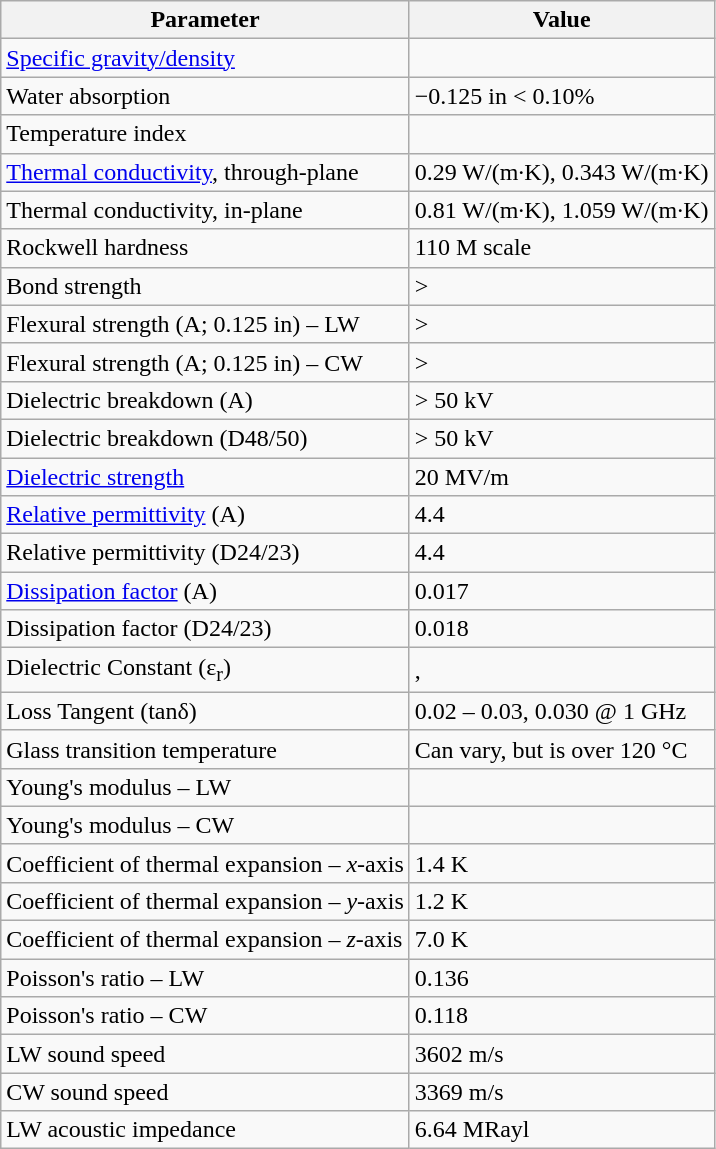<table class="wikitable">
<tr>
<th>Parameter</th>
<th>Value</th>
</tr>
<tr>
<td><a href='#'>Specific gravity/density</a></td>
<td> </td>
</tr>
<tr>
<td>Water absorption</td>
<td>−0.125 in < 0.10%</td>
</tr>
<tr>
<td>Temperature index</td>
<td></td>
</tr>
<tr>
<td><a href='#'>Thermal conductivity</a>, through-plane</td>
<td>0.29 W/(m·K), 0.343 W/(m·K)</td>
</tr>
<tr>
<td>Thermal conductivity, in-plane</td>
<td>0.81 W/(m·K), 1.059 W/(m·K)</td>
</tr>
<tr>
<td>Rockwell hardness</td>
<td>110 M scale</td>
</tr>
<tr>
<td>Bond strength</td>
<td>> </td>
</tr>
<tr>
<td>Flexural strength (A; 0.125 in) – LW</td>
<td>> </td>
</tr>
<tr>
<td>Flexural strength (A; 0.125 in) – CW</td>
<td>> </td>
</tr>
<tr>
<td>Dielectric breakdown (A)</td>
<td>> 50 kV</td>
</tr>
<tr>
<td>Dielectric breakdown (D48/50)</td>
<td>> 50 kV</td>
</tr>
<tr>
<td><a href='#'>Dielectric strength</a></td>
<td>20 MV/m </td>
</tr>
<tr>
<td><a href='#'>Relative permittivity</a> (A)</td>
<td>4.4</td>
</tr>
<tr>
<td>Relative permittivity (D24/23)</td>
<td>4.4</td>
</tr>
<tr>
<td><a href='#'>Dissipation factor</a> (A)</td>
<td>0.017</td>
</tr>
<tr>
<td>Dissipation factor (D24/23)</td>
<td>0.018</td>
</tr>
<tr>
<td>Dielectric Constant (ε<sub>r</sub>)</td>
<td>, </td>
</tr>
<tr>
<td>Loss Tangent (tanδ)</td>
<td>0.02 – 0.03, 0.030 @ 1 GHz</td>
</tr>
<tr>
<td>Glass transition temperature</td>
<td>Can vary, but is over 120 °C</td>
</tr>
<tr>
<td>Young's modulus – LW</td>
<td></td>
</tr>
<tr>
<td>Young's modulus – CW</td>
<td></td>
</tr>
<tr>
<td>Coefficient of thermal expansion – <em>x</em>-axis</td>
<td>1.4 K</td>
</tr>
<tr>
<td>Coefficient of thermal expansion – <em>y</em>-axis</td>
<td>1.2 K</td>
</tr>
<tr>
<td>Coefficient of thermal expansion – <em>z</em>-axis</td>
<td>7.0 K</td>
</tr>
<tr>
<td>Poisson's ratio – LW</td>
<td>0.136</td>
</tr>
<tr>
<td>Poisson's ratio – CW</td>
<td>0.118</td>
</tr>
<tr>
<td>LW sound speed</td>
<td>3602 m/s</td>
</tr>
<tr>
<td>CW sound speed</td>
<td>3369 m/s</td>
</tr>
<tr>
<td>LW acoustic impedance</td>
<td>6.64 MRayl</td>
</tr>
</table>
